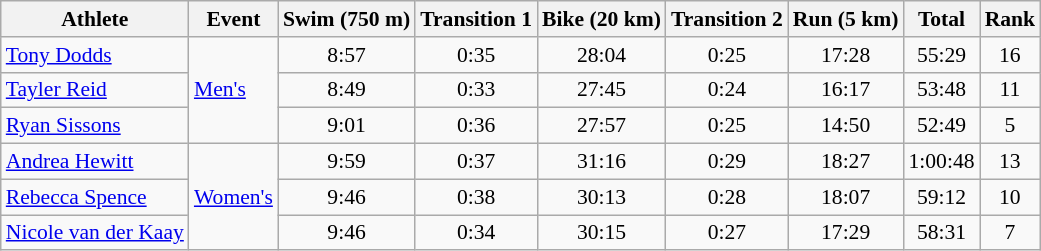<table class="wikitable" border="1" style="font-size:90%">
<tr>
<th>Athlete</th>
<th>Event</th>
<th>Swim (750 m)</th>
<th>Transition 1</th>
<th>Bike (20 km)</th>
<th>Transition 2</th>
<th>Run (5 km)</th>
<th>Total</th>
<th>Rank</th>
</tr>
<tr style="text-align:center;">
<td style="text-align:left;"><a href='#'>Tony Dodds</a></td>
<td style="text-align:left;" rowspan=3><a href='#'>Men's</a></td>
<td>8:57</td>
<td>0:35</td>
<td>28:04</td>
<td>0:25</td>
<td>17:28</td>
<td>55:29</td>
<td>16</td>
</tr>
<tr style="text-align:center;">
<td style="text-align:left;"><a href='#'>Tayler Reid</a></td>
<td>8:49</td>
<td>0:33</td>
<td>27:45</td>
<td>0:24</td>
<td>16:17</td>
<td>53:48</td>
<td>11</td>
</tr>
<tr style="text-align:center;">
<td style="text-align:left;"><a href='#'>Ryan Sissons</a></td>
<td>9:01</td>
<td>0:36</td>
<td>27:57</td>
<td>0:25</td>
<td>14:50</td>
<td>52:49</td>
<td>5</td>
</tr>
<tr style="text-align:center;">
<td style="text-align:left;"><a href='#'>Andrea Hewitt</a></td>
<td style="text-align:left;" rowspan=3><a href='#'>Women's</a></td>
<td>9:59</td>
<td>0:37</td>
<td>31:16</td>
<td>0:29</td>
<td>18:27</td>
<td>1:00:48</td>
<td>13</td>
</tr>
<tr style="text-align:center;">
<td style="text-align:left;"><a href='#'>Rebecca Spence</a></td>
<td>9:46</td>
<td>0:38</td>
<td>30:13</td>
<td>0:28</td>
<td>18:07</td>
<td>59:12</td>
<td>10</td>
</tr>
<tr style="text-align:center;">
<td style="text-align:left;"><a href='#'>Nicole van der Kaay</a></td>
<td>9:46</td>
<td>0:34</td>
<td>30:15</td>
<td>0:27</td>
<td>17:29</td>
<td>58:31</td>
<td>7</td>
</tr>
</table>
